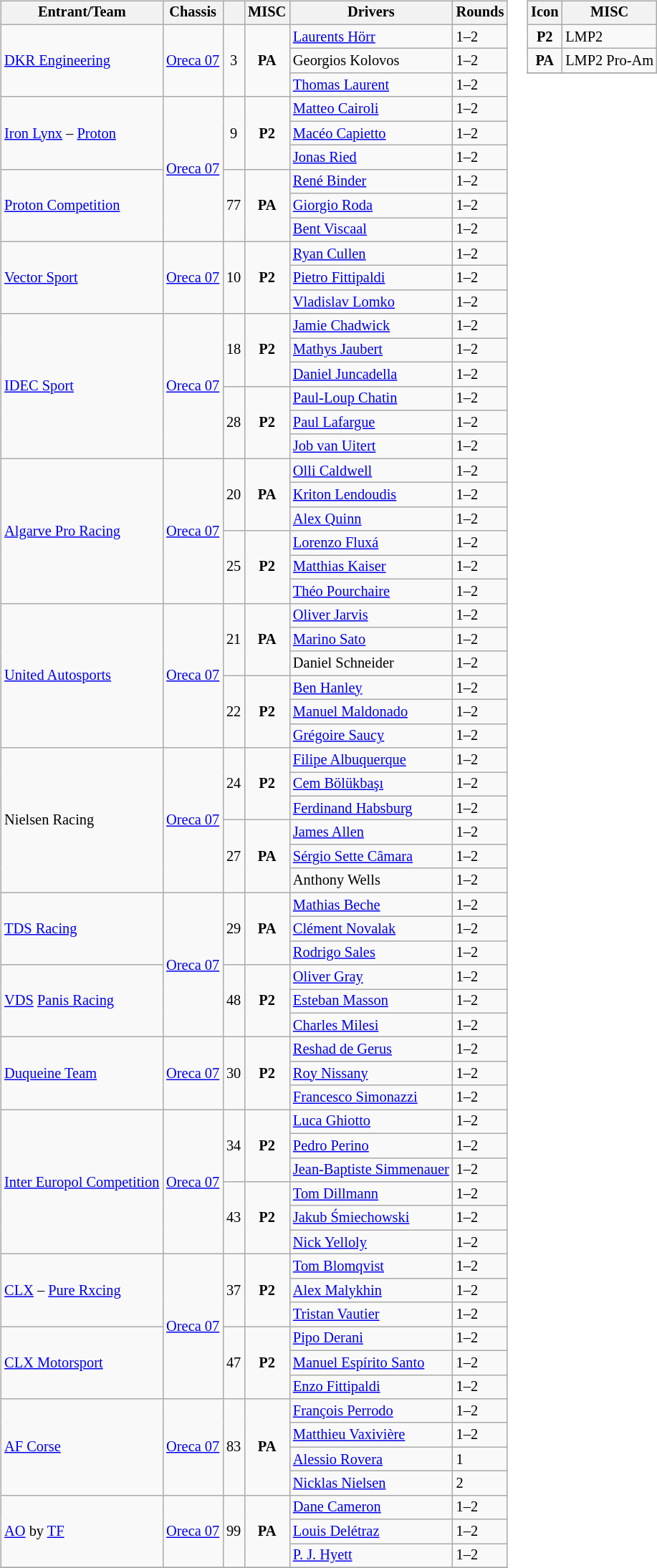<table>
<tr>
<td><br><table class="wikitable" style="font-size: 85%;">
<tr>
<th>Entrant/Team</th>
<th>Chassis</th>
<th></th>
<th>MISC</th>
<th>Drivers</th>
<th>Rounds</th>
</tr>
<tr>
<td rowspan="3"> <a href='#'>DKR Engineering</a></td>
<td rowspan="3" nowrap><a href='#'>Oreca 07</a></td>
<td rowspan="3" align="center">3</td>
<td rowspan="3" align="center"><strong><span>PA</span></strong></td>
<td> <a href='#'>Laurents Hörr</a></td>
<td>1–2</td>
</tr>
<tr>
<td> Georgios Kolovos</td>
<td>1–2</td>
</tr>
<tr>
<td> <a href='#'>Thomas Laurent</a></td>
<td>1–2</td>
</tr>
<tr>
<td rowspan="3"> <a href='#'>Iron Lynx</a> – <a href='#'>Proton</a></td>
<td rowspan="6"><a href='#'>Oreca 07</a></td>
<td rowspan="3" align="center">9</td>
<td rowspan="3" align="center"><strong><span>P2</span></strong></td>
<td> <a href='#'>Matteo Cairoli</a></td>
<td>1–2</td>
</tr>
<tr>
<td> <a href='#'>Macéo Capietto</a></td>
<td>1–2</td>
</tr>
<tr>
<td> <a href='#'>Jonas Ried</a></td>
<td>1–2</td>
</tr>
<tr>
<td rowspan="3"> <a href='#'>Proton Competition</a></td>
<td rowspan="3" align="center">77</td>
<td rowspan="3" align="center"><strong><span>PA</span></strong></td>
<td> <a href='#'>René Binder</a></td>
<td>1–2</td>
</tr>
<tr>
<td> <a href='#'>Giorgio Roda</a></td>
<td>1–2</td>
</tr>
<tr>
<td> <a href='#'>Bent Viscaal</a></td>
<td>1–2</td>
</tr>
<tr>
<td rowspan="3"> <a href='#'>Vector Sport</a></td>
<td rowspan="3"><a href='#'>Oreca 07</a></td>
<td rowspan="3" align="center">10</td>
<td rowspan="3" align="center"><strong><span>P2</span></strong></td>
<td> <a href='#'>Ryan Cullen</a></td>
<td>1–2</td>
</tr>
<tr>
<td> <a href='#'>Pietro Fittipaldi</a></td>
<td>1–2</td>
</tr>
<tr>
<td> <a href='#'>Vladislav Lomko</a></td>
<td>1–2</td>
</tr>
<tr>
<td rowspan="6"> <a href='#'>IDEC Sport</a></td>
<td rowspan="6"><a href='#'>Oreca 07</a></td>
<td rowspan="3" align="center">18</td>
<td rowspan="3" align="center"><strong><span>P2</span></strong></td>
<td> <a href='#'>Jamie Chadwick</a></td>
<td>1–2</td>
</tr>
<tr>
<td> <a href='#'>Mathys Jaubert</a></td>
<td>1–2</td>
</tr>
<tr>
<td> <a href='#'>Daniel Juncadella</a></td>
<td>1–2</td>
</tr>
<tr>
<td rowspan="3" align="center">28</td>
<td rowspan="3" align="center"><strong><span>P2</span></strong></td>
<td> <a href='#'>Paul-Loup Chatin</a></td>
<td>1–2</td>
</tr>
<tr>
<td> <a href='#'>Paul Lafargue</a></td>
<td>1–2</td>
</tr>
<tr>
<td> <a href='#'>Job van Uitert</a></td>
<td>1–2</td>
</tr>
<tr>
<td rowspan="6"> <a href='#'>Algarve Pro Racing</a></td>
<td rowspan="6"><a href='#'>Oreca 07</a></td>
<td rowspan="3" align="center">20</td>
<td rowspan="3" align="center"><strong><span>PA</span></strong></td>
<td> <a href='#'>Olli Caldwell</a></td>
<td>1–2</td>
</tr>
<tr>
<td> <a href='#'>Kriton Lendoudis</a></td>
<td>1–2</td>
</tr>
<tr>
<td> <a href='#'>Alex Quinn</a></td>
<td>1–2</td>
</tr>
<tr>
<td rowspan="3" align="center">25</td>
<td rowspan="3" align="center"><strong><span>P2</span></strong></td>
<td> <a href='#'>Lorenzo Fluxá</a></td>
<td>1–2</td>
</tr>
<tr>
<td> <a href='#'>Matthias Kaiser</a></td>
<td>1–2</td>
</tr>
<tr>
<td> <a href='#'>Théo Pourchaire</a></td>
<td>1–2</td>
</tr>
<tr>
<td rowspan="6"> <a href='#'>United Autosports</a></td>
<td rowspan="6"><a href='#'>Oreca 07</a></td>
<td rowspan="3" align="center">21</td>
<td rowspan="3" align="center"><strong><span>PA</span></strong></td>
<td> <a href='#'>Oliver Jarvis</a></td>
<td>1–2</td>
</tr>
<tr>
<td> <a href='#'>Marino Sato</a></td>
<td>1–2</td>
</tr>
<tr>
<td> Daniel Schneider</td>
<td>1–2</td>
</tr>
<tr>
<td rowspan="3" align="center">22</td>
<td rowspan="3" align="center"><strong><span>P2</span></strong></td>
<td> <a href='#'>Ben Hanley</a></td>
<td>1–2</td>
</tr>
<tr>
<td> <a href='#'>Manuel Maldonado</a></td>
<td>1–2</td>
</tr>
<tr>
<td> <a href='#'>Grégoire Saucy</a></td>
<td>1–2</td>
</tr>
<tr>
<td rowspan="6"> Nielsen Racing</td>
<td rowspan="6"><a href='#'>Oreca 07</a></td>
<td rowspan="3" align="center">24</td>
<td rowspan="3" align="center"><strong><span>P2</span></strong></td>
<td> <a href='#'>Filipe Albuquerque</a></td>
<td>1–2</td>
</tr>
<tr>
<td> <a href='#'>Cem Bölükbaşı</a></td>
<td>1–2</td>
</tr>
<tr>
<td> <a href='#'>Ferdinand Habsburg</a></td>
<td>1–2</td>
</tr>
<tr>
<td rowspan="3" align="center">27</td>
<td rowspan="3" align="center"><strong><span>PA</span></strong></td>
<td> <a href='#'>James Allen</a></td>
<td>1–2</td>
</tr>
<tr>
<td> <a href='#'>Sérgio Sette Câmara</a></td>
<td>1–2</td>
</tr>
<tr>
<td> Anthony Wells</td>
<td>1–2</td>
</tr>
<tr>
<td rowspan="3"> <a href='#'>TDS Racing</a></td>
<td rowspan="6"><a href='#'>Oreca 07</a></td>
<td rowspan="3" align="center">29</td>
<td rowspan="3" align="center"><strong><span>PA</span></strong></td>
<td> <a href='#'>Mathias Beche</a></td>
<td>1–2</td>
</tr>
<tr>
<td> <a href='#'>Clément Novalak</a></td>
<td>1–2</td>
</tr>
<tr>
<td> <a href='#'>Rodrigo Sales</a></td>
<td>1–2</td>
</tr>
<tr>
<td rowspan="3"> <a href='#'>VDS</a> <a href='#'>Panis Racing</a></td>
<td rowspan="3" align="center">48</td>
<td rowspan="3" align="center"><strong><span>P2</span></strong></td>
<td> <a href='#'>Oliver Gray</a></td>
<td>1–2</td>
</tr>
<tr>
<td> <a href='#'>Esteban Masson</a></td>
<td>1–2</td>
</tr>
<tr>
<td> <a href='#'>Charles Milesi</a></td>
<td>1–2</td>
</tr>
<tr>
<td rowspan="3"> <a href='#'>Duqueine Team</a></td>
<td rowspan="3"><a href='#'>Oreca 07</a></td>
<td rowspan="3" align="center">30</td>
<td rowspan="3" align="center"><strong><span>P2</span></strong></td>
<td> <a href='#'>Reshad de Gerus</a></td>
<td>1–2</td>
</tr>
<tr>
<td> <a href='#'>Roy Nissany</a></td>
<td>1–2</td>
</tr>
<tr>
<td> <a href='#'>Francesco Simonazzi</a></td>
<td>1–2</td>
</tr>
<tr>
<td rowspan="6" nowrap> <a href='#'>Inter Europol Competition</a></td>
<td rowspan="6"><a href='#'>Oreca 07</a></td>
<td rowspan="3" align="center">34</td>
<td rowspan="3" align="center"><strong><span>P2</span></strong></td>
<td> <a href='#'>Luca Ghiotto</a></td>
<td>1–2</td>
</tr>
<tr>
<td> <a href='#'>Pedro Perino</a></td>
<td>1–2</td>
</tr>
<tr>
<td nowrap> <a href='#'>Jean-Baptiste Simmenauer</a></td>
<td>1–2</td>
</tr>
<tr>
<td rowspan="3" align="center">43</td>
<td rowspan="3" align="center"><strong><span>P2</span></strong></td>
<td> <a href='#'>Tom Dillmann</a></td>
<td>1–2</td>
</tr>
<tr>
<td> <a href='#'>Jakub Śmiechowski</a></td>
<td>1–2</td>
</tr>
<tr>
<td> <a href='#'>Nick Yelloly</a></td>
<td>1–2</td>
</tr>
<tr>
<td rowspan="3"> <a href='#'>CLX</a> – <a href='#'>Pure Rxcing</a></td>
<td rowspan="6"><a href='#'>Oreca 07</a></td>
<td rowspan="3" align="center">37</td>
<td rowspan="3" align="center"><strong><span>P2</span></strong></td>
<td> <a href='#'>Tom Blomqvist</a></td>
<td>1–2</td>
</tr>
<tr>
<td> <a href='#'>Alex Malykhin</a></td>
<td>1–2</td>
</tr>
<tr>
<td> <a href='#'>Tristan Vautier</a></td>
<td>1–2</td>
</tr>
<tr>
<td rowspan="3"> <a href='#'>CLX Motorsport</a></td>
<td rowspan="3" align="center">47</td>
<td rowspan="3" align="center"><strong><span>P2</span></strong></td>
<td> <a href='#'>Pipo Derani</a></td>
<td>1–2</td>
</tr>
<tr>
<td> <a href='#'>Manuel Espírito Santo</a></td>
<td>1–2</td>
</tr>
<tr>
<td> <a href='#'>Enzo Fittipaldi</a></td>
<td>1–2</td>
</tr>
<tr>
<td rowspan="4"> <a href='#'>AF Corse</a></td>
<td rowspan="4"><a href='#'>Oreca 07</a></td>
<td rowspan="4" align="center">83</td>
<td rowspan="4" align="center"><strong><span>PA</span></strong></td>
<td> <a href='#'>François Perrodo</a></td>
<td>1–2</td>
</tr>
<tr>
<td> <a href='#'>Matthieu Vaxivière</a></td>
<td>1–2</td>
</tr>
<tr>
<td> <a href='#'>Alessio Rovera</a></td>
<td>1</td>
</tr>
<tr>
<td> <a href='#'>Nicklas Nielsen</a></td>
<td>2</td>
</tr>
<tr>
<td rowspan="3"> <a href='#'>AO</a> by <a href='#'>TF</a></td>
<td rowspan="3"><a href='#'>Oreca 07</a></td>
<td rowspan="3" align="center">99</td>
<td rowspan="3" align="center"><strong><span>PA</span></strong></td>
<td> <a href='#'>Dane Cameron</a></td>
<td>1–2</td>
</tr>
<tr>
<td> <a href='#'>Louis Delétraz</a></td>
<td>1–2</td>
</tr>
<tr>
<td> <a href='#'>P. J. Hyett</a></td>
<td>1–2</td>
</tr>
<tr>
</tr>
</table>
</td>
<td valign="top"><br><table class="wikitable" style="font-size: 85%;">
<tr>
<th>Icon</th>
<th>MISC</th>
</tr>
<tr>
<td align=center><strong><span>P2</span></strong></td>
<td>LMP2</td>
</tr>
<tr>
<td align=center><strong><span>PA</span></strong></td>
<td>LMP2 Pro-Am</td>
</tr>
<tr>
</tr>
</table>
</td>
</tr>
</table>
